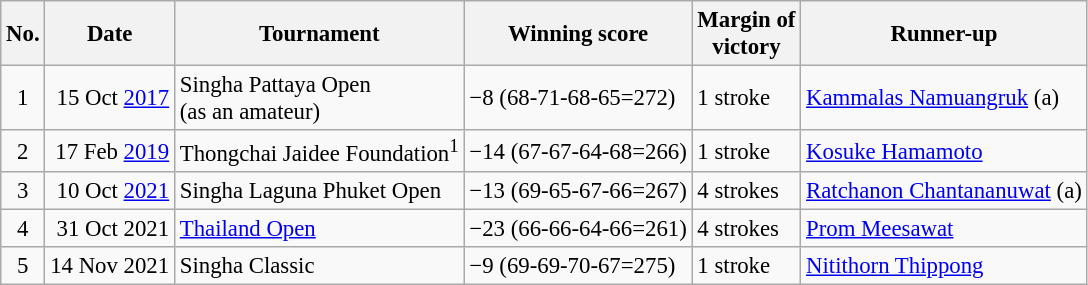<table class="wikitable" style="font-size:95%;">
<tr>
<th>No.</th>
<th>Date</th>
<th>Tournament</th>
<th>Winning score</th>
<th>Margin of<br>victory</th>
<th>Runner-up</th>
</tr>
<tr>
<td align=center>1</td>
<td align=right>15 Oct <a href='#'>2017</a></td>
<td>Singha Pattaya Open<br>(as an amateur)</td>
<td>−8 (68-71-68-65=272)</td>
<td>1 stroke</td>
<td> <a href='#'>Kammalas Namuangruk</a> (a)</td>
</tr>
<tr>
<td align=center>2</td>
<td align=right>17 Feb <a href='#'>2019</a></td>
<td>Thongchai Jaidee Foundation<sup>1</sup></td>
<td>−14 (67-67-64-68=266)</td>
<td>1 stroke</td>
<td> <a href='#'>Kosuke Hamamoto</a></td>
</tr>
<tr>
<td align=center>3</td>
<td align=right>10 Oct <a href='#'>2021</a></td>
<td>Singha Laguna Phuket Open</td>
<td>−13 (69-65-67-66=267)</td>
<td>4 strokes</td>
<td> <a href='#'>Ratchanon Chantananuwat</a> (a)</td>
</tr>
<tr>
<td align=center>4</td>
<td align=right>31 Oct 2021</td>
<td><a href='#'>Thailand Open</a></td>
<td>−23 (66-66-64-66=261)</td>
<td>4 strokes</td>
<td> <a href='#'>Prom Meesawat</a></td>
</tr>
<tr>
<td align=center>5</td>
<td align=right>14 Nov 2021</td>
<td>Singha Classic</td>
<td>−9 (69-69-70-67=275)</td>
<td>1 stroke</td>
<td> <a href='#'>Nitithorn Thippong</a></td>
</tr>
</table>
